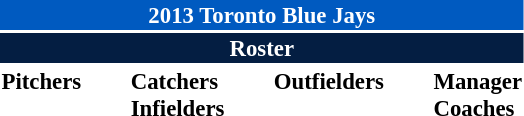<table class="toccolours" style="font-size: 95%;">
<tr http://upload.wikimedia.org/wikipedia/en/c/c8/Button_redirect.png>
<th colspan="10" style="background:#005ac0; color:#fff; text-align:center;">2013 Toronto Blue Jays</th>
</tr>
<tr>
<td colspan="10" style="background:#041E42; color:white; text-align:center;"><strong>Roster</strong></td>
</tr>
<tr>
<td valign="top"><strong>Pitchers</strong><br>





























</td>
<td style="width:25px;"></td>
<td valign="top"><strong>Catchers</strong><br>



<strong>Infielders</strong>










</td>
<td style="width:25px;"></td>
<td valign="top"><strong>Outfielders</strong><br>





</td>
<td style="width:25px;"></td>
<td valign="top"><strong>Manager</strong><br>
<strong>Coaches</strong>
 
 
 
 
 
 
 </td>
</tr>
</table>
